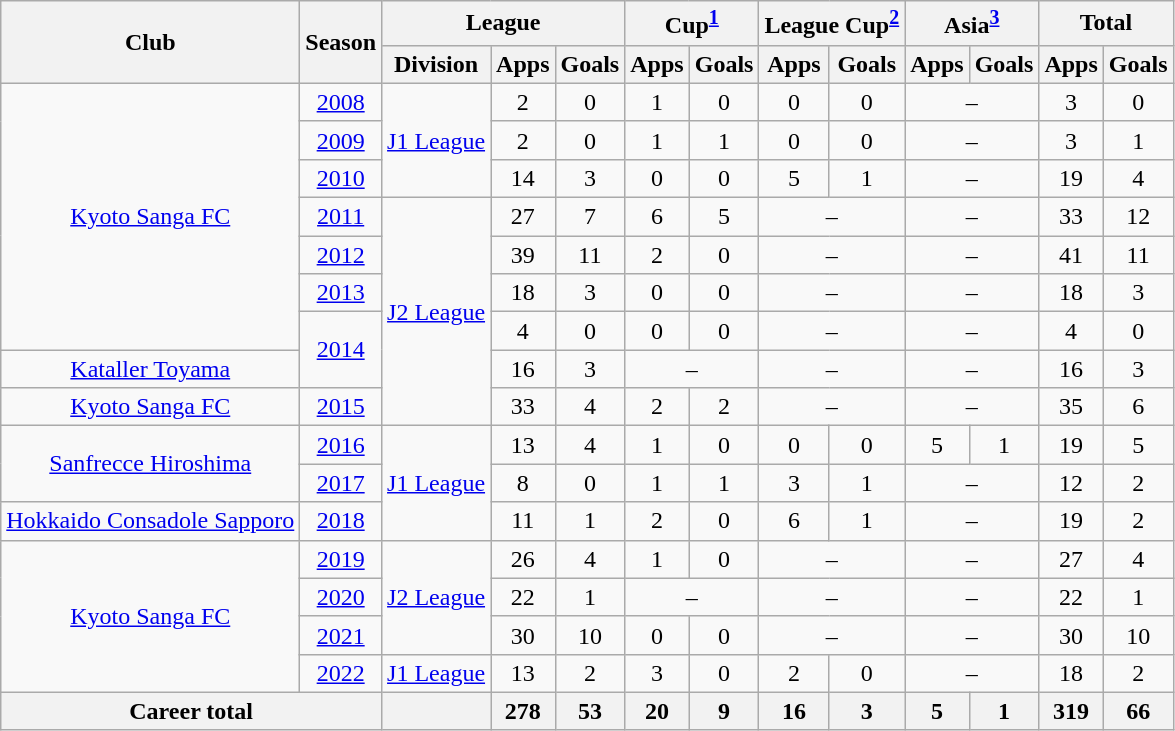<table class="wikitable" style="text-align:center;">
<tr>
<th rowspan="2">Club</th>
<th rowspan="2">Season</th>
<th colspan="3">League</th>
<th colspan="2">Cup<sup><a href='#'>1</a></sup></th>
<th colspan="2">League Cup<sup><a href='#'>2</a></sup></th>
<th colspan="2">Asia<sup><a href='#'>3</a></sup></th>
<th colspan="2">Total</th>
</tr>
<tr>
<th>Division</th>
<th>Apps</th>
<th>Goals</th>
<th>Apps</th>
<th>Goals</th>
<th>Apps</th>
<th>Goals</th>
<th>Apps</th>
<th>Goals</th>
<th>Apps</th>
<th>Goals</th>
</tr>
<tr>
<td rowspan="7"><a href='#'>Kyoto Sanga FC</a></td>
<td><a href='#'>2008</a></td>
<td rowspan="3"><a href='#'>J1 League</a></td>
<td>2</td>
<td>0</td>
<td>1</td>
<td>0</td>
<td>0</td>
<td>0</td>
<td colspan="2">–</td>
<td>3</td>
<td>0</td>
</tr>
<tr>
<td><a href='#'>2009</a></td>
<td>2</td>
<td>0</td>
<td>1</td>
<td>1</td>
<td>0</td>
<td>0</td>
<td colspan="2">–</td>
<td>3</td>
<td>1</td>
</tr>
<tr>
<td><a href='#'>2010</a></td>
<td>14</td>
<td>3</td>
<td>0</td>
<td>0</td>
<td>5</td>
<td>1</td>
<td colspan="2">–</td>
<td>19</td>
<td>4</td>
</tr>
<tr>
<td><a href='#'>2011</a></td>
<td rowspan="6"><a href='#'>J2 League</a></td>
<td>27</td>
<td>7</td>
<td>6</td>
<td>5</td>
<td colspan="2">–</td>
<td colspan="2">–</td>
<td>33</td>
<td>12</td>
</tr>
<tr>
<td><a href='#'>2012</a></td>
<td>39</td>
<td>11</td>
<td>2</td>
<td>0</td>
<td colspan="2">–</td>
<td colspan="2">–</td>
<td>41</td>
<td>11</td>
</tr>
<tr>
<td><a href='#'>2013</a></td>
<td>18</td>
<td>3</td>
<td>0</td>
<td>0</td>
<td colspan="2">–</td>
<td colspan="2">–</td>
<td>18</td>
<td>3</td>
</tr>
<tr>
<td rowspan="2"><a href='#'>2014</a></td>
<td>4</td>
<td>0</td>
<td>0</td>
<td>0</td>
<td colspan="2">–</td>
<td colspan="2">–</td>
<td>4</td>
<td>0</td>
</tr>
<tr>
<td><a href='#'>Kataller Toyama</a></td>
<td>16</td>
<td>3</td>
<td colspan="2">–</td>
<td colspan="2">–</td>
<td colspan="2">–</td>
<td>16</td>
<td>3</td>
</tr>
<tr>
<td><a href='#'>Kyoto Sanga FC</a></td>
<td><a href='#'>2015</a></td>
<td>33</td>
<td>4</td>
<td>2</td>
<td>2</td>
<td colspan="2">–</td>
<td colspan="2">–</td>
<td>35</td>
<td>6</td>
</tr>
<tr>
<td rowspan="2"><a href='#'>Sanfrecce Hiroshima</a></td>
<td><a href='#'>2016</a></td>
<td rowspan="3"><a href='#'>J1 League</a></td>
<td>13</td>
<td>4</td>
<td>1</td>
<td>0</td>
<td>0</td>
<td>0</td>
<td>5</td>
<td>1</td>
<td>19</td>
<td>5</td>
</tr>
<tr>
<td><a href='#'>2017</a></td>
<td>8</td>
<td>0</td>
<td>1</td>
<td>1</td>
<td>3</td>
<td>1</td>
<td colspan="2">–</td>
<td>12</td>
<td>2</td>
</tr>
<tr>
<td><a href='#'>Hokkaido Consadole Sapporo</a></td>
<td><a href='#'>2018</a></td>
<td>11</td>
<td>1</td>
<td>2</td>
<td>0</td>
<td>6</td>
<td>1</td>
<td colspan="2">–</td>
<td>19</td>
<td>2</td>
</tr>
<tr>
<td rowspan="4"><a href='#'>Kyoto Sanga FC</a></td>
<td><a href='#'>2019</a></td>
<td rowspan="3"><a href='#'>J2 League</a></td>
<td>26</td>
<td>4</td>
<td>1</td>
<td>0</td>
<td colspan="2">–</td>
<td colspan="2">–</td>
<td>27</td>
<td>4</td>
</tr>
<tr>
<td><a href='#'>2020</a></td>
<td>22</td>
<td>1</td>
<td colspan="2">–</td>
<td colspan="2">–</td>
<td colspan="2">–</td>
<td>22</td>
<td>1</td>
</tr>
<tr>
<td><a href='#'>2021</a></td>
<td>30</td>
<td>10</td>
<td>0</td>
<td>0</td>
<td colspan="2">–</td>
<td colspan="2">–</td>
<td>30</td>
<td>10</td>
</tr>
<tr>
<td><a href='#'>2022</a></td>
<td><a href='#'>J1 League</a></td>
<td>13</td>
<td>2</td>
<td>3</td>
<td>0</td>
<td>2</td>
<td>0</td>
<td colspan="2">–</td>
<td>18</td>
<td>2</td>
</tr>
<tr>
<th colspan="2">Career total</th>
<th></th>
<th>278</th>
<th>53</th>
<th>20</th>
<th>9</th>
<th>16</th>
<th>3</th>
<th>5</th>
<th>1</th>
<th>319</th>
<th>66</th>
</tr>
</table>
